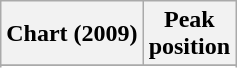<table class="wikitable sortable plainrowheaders">
<tr>
<th scope="col">Chart (2009)</th>
<th scope="col">Peak<br>position</th>
</tr>
<tr>
</tr>
<tr>
</tr>
<tr>
</tr>
<tr>
</tr>
<tr>
</tr>
<tr>
</tr>
<tr>
</tr>
<tr>
</tr>
<tr>
</tr>
<tr>
</tr>
<tr>
</tr>
<tr>
</tr>
</table>
